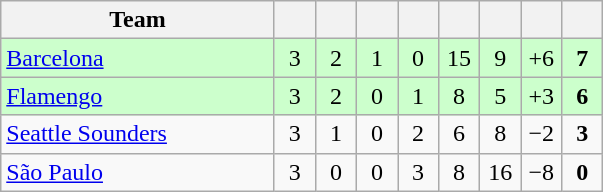<table class="wikitable" style="text-align: center;">
<tr>
<th width="175">Team</th>
<th width="20"></th>
<th width="20"></th>
<th width="20"></th>
<th width="20"></th>
<th width="20"></th>
<th width="20"></th>
<th width="20"></th>
<th width="20"></th>
</tr>
<tr style="background-color: #ccffcc;">
<td align=left> <a href='#'>Barcelona</a></td>
<td>3</td>
<td>2</td>
<td>1</td>
<td>0</td>
<td>15</td>
<td>9</td>
<td>+6</td>
<td><strong>7</strong></td>
</tr>
<tr style="background-color: #ccffcc;">
<td align=left> <a href='#'>Flamengo</a></td>
<td>3</td>
<td>2</td>
<td>0</td>
<td>1</td>
<td>8</td>
<td>5</td>
<td>+3</td>
<td><strong>6</strong></td>
</tr>
<tr>
<td align=left> <a href='#'>Seattle Sounders</a></td>
<td>3</td>
<td>1</td>
<td>0</td>
<td>2</td>
<td>6</td>
<td>8</td>
<td>−2</td>
<td><strong>3</strong></td>
</tr>
<tr>
<td align=left> <a href='#'>São Paulo</a></td>
<td>3</td>
<td>0</td>
<td>0</td>
<td>3</td>
<td>8</td>
<td>16</td>
<td>−8</td>
<td><strong>0</strong></td>
</tr>
</table>
